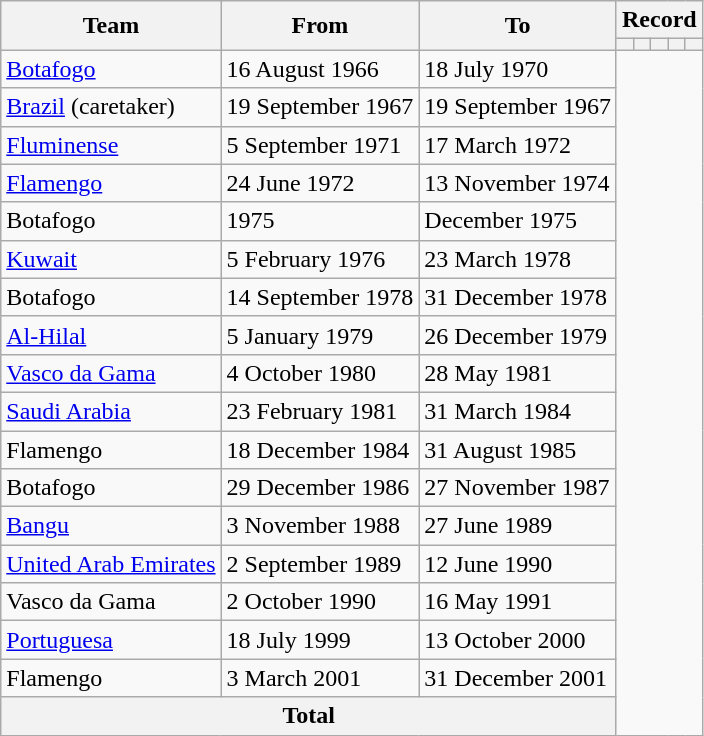<table class="wikitable" style="text-align: center">
<tr>
<th rowspan="2">Team</th>
<th rowspan="2">From</th>
<th rowspan="2">To</th>
<th colspan="7">Record</th>
</tr>
<tr>
<th></th>
<th></th>
<th></th>
<th></th>
<th></th>
</tr>
<tr>
<td align=left><a href='#'>Botafogo</a></td>
<td align=left>16 August 1966</td>
<td align=left>18 July 1970<br></td>
</tr>
<tr>
<td align=left><a href='#'>Brazil</a> (caretaker)</td>
<td align=left>19 September 1967</td>
<td align=left>19 September 1967<br></td>
</tr>
<tr>
<td align=left><a href='#'>Fluminense</a></td>
<td align=left>5 September 1971</td>
<td align=left>17 March 1972<br></td>
</tr>
<tr>
<td align=left><a href='#'>Flamengo</a></td>
<td align=left>24 June 1972</td>
<td align=left>13 November 1974<br></td>
</tr>
<tr>
<td align=left>Botafogo</td>
<td align=left>1975</td>
<td align=left>December 1975<br></td>
</tr>
<tr>
<td align=left><a href='#'>Kuwait</a></td>
<td align=left>5 February 1976</td>
<td align=left>23 March 1978<br></td>
</tr>
<tr>
<td align=left>Botafogo</td>
<td align=left>14 September 1978</td>
<td align=left>31 December 1978<br></td>
</tr>
<tr>
<td align=left><a href='#'>Al-Hilal</a></td>
<td align=left>5 January 1979</td>
<td align=left>26 December 1979<br></td>
</tr>
<tr>
<td align=left><a href='#'>Vasco da Gama</a></td>
<td align=left>4 October 1980</td>
<td align=left>28 May 1981<br></td>
</tr>
<tr>
<td align=left><a href='#'>Saudi Arabia</a></td>
<td align=left>23 February 1981</td>
<td align=left>31 March 1984<br></td>
</tr>
<tr>
<td align=left>Flamengo</td>
<td align=left>18 December 1984</td>
<td align=left>31 August 1985<br></td>
</tr>
<tr>
<td align=left>Botafogo</td>
<td align=left>29 December 1986</td>
<td align=left>27 November 1987<br></td>
</tr>
<tr>
<td align=left><a href='#'>Bangu</a></td>
<td align=left>3 November 1988</td>
<td align=left>27 June 1989<br></td>
</tr>
<tr>
<td align=left><a href='#'>United Arab Emirates</a></td>
<td align=left>2 September 1989</td>
<td align=left>12 June 1990<br></td>
</tr>
<tr>
<td align=left>Vasco da Gama</td>
<td align=left>2 October 1990</td>
<td align=left>16 May 1991<br></td>
</tr>
<tr>
<td align=left><a href='#'>Portuguesa</a></td>
<td align=left>18 July 1999</td>
<td align=left>13 October 2000<br></td>
</tr>
<tr>
<td align=left>Flamengo</td>
<td align=left>3 March 2001</td>
<td align=left>31 December 2001<br></td>
</tr>
<tr>
<th colspan=3>Total<br></th>
</tr>
</table>
